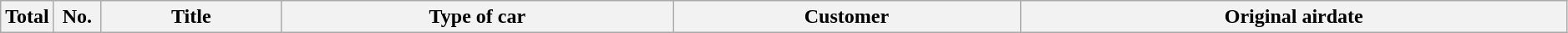<table class="wikitable plainrowheaders" style="width:99%;">
<tr>
<th style="width:30px;">Total</th>
<th style="width:30px;">No.</th>
<th>Title</th>
<th>Type of car</th>
<th>Customer</th>
<th>Original airdate<br>








</th>
</tr>
</table>
